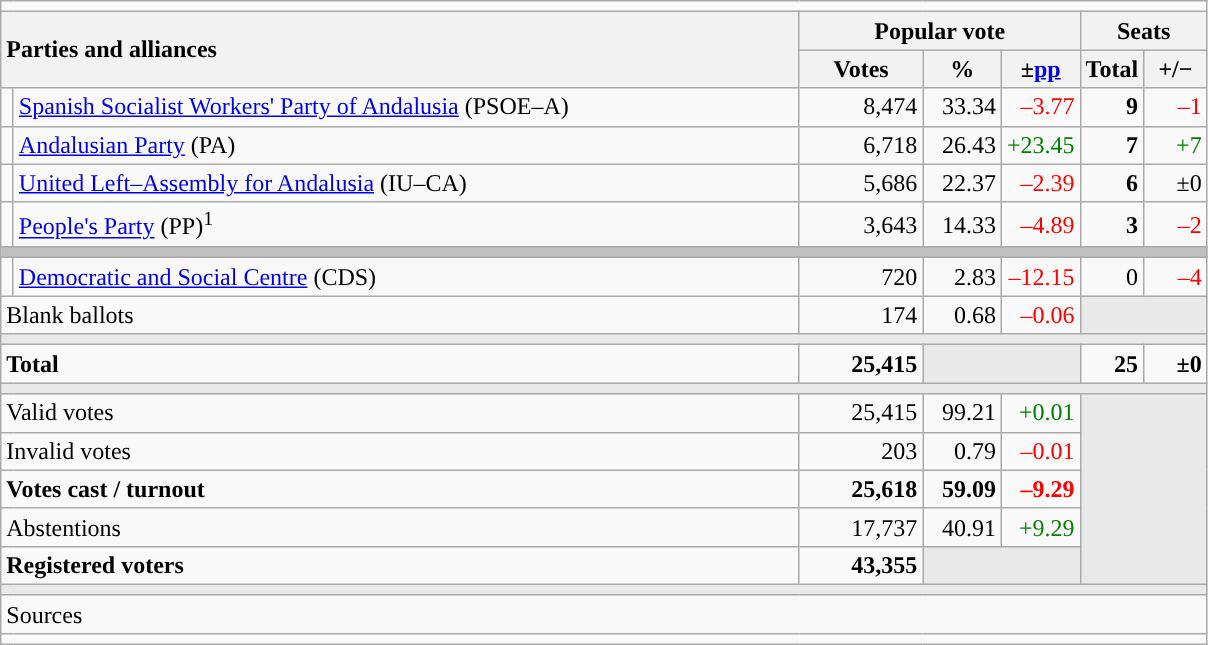<table class="wikitable" style="text-align:right;">
<tr>
<td colspan="7"></td>
</tr>
<tr>
<th style="text-align:left;" rowspan="2" colspan="2" width="525">Parties and alliances</th>
<th colspan="3">Popular vote</th>
<th colspan="2">Seats</th>
</tr>
<tr>
<th width="75">Votes</th>
<th width="45">%</th>
<th width="45">±<a href='#'>pp</a></th>
<th width="35">Total</th>
<th width="35">+/−</th>
</tr>
<tr>
<td width="1" style="color:inherit;background:"></td>
<td align="left"><a href='#'>Spanish Socialist Workers' Party of Andalusia</a> (PSOE–A)</td>
<td>8,474</td>
<td>33.34</td>
<td style="color:red;">–3.77</td>
<td><strong>9</strong></td>
<td style="color:red;">–1</td>
</tr>
<tr>
<td style="color:inherit;background:"></td>
<td align="left"><a href='#'>Andalusian Party</a> (PA)</td>
<td>6,718</td>
<td>26.43</td>
<td style="color:green;">+23.45</td>
<td><strong>7</strong></td>
<td style="color:green;">+7</td>
</tr>
<tr>
<td style="color:inherit;background:"></td>
<td align="left"><a href='#'>United Left–Assembly for Andalusia</a> (IU–CA)</td>
<td>5,686</td>
<td>22.37</td>
<td style="color:red;">–2.39</td>
<td><strong>6</strong></td>
<td>±0</td>
</tr>
<tr>
<td style="color:inherit;background:"></td>
<td align="left"><a href='#'>People's Party</a> (PP)<sup>1</sup></td>
<td>3,643</td>
<td>14.33</td>
<td style="color:red;">–4.89</td>
<td><strong>3</strong></td>
<td style="color:red;">–2</td>
</tr>
<tr>
<td colspan="7" bgcolor="#C0C0C0"></td>
</tr>
<tr>
<td style="color:inherit;background:"></td>
<td align="left"><a href='#'>Democratic and Social Centre</a> (CDS)</td>
<td>720</td>
<td>2.83</td>
<td style="color:red;">–12.15</td>
<td>0</td>
<td style="color:red;">–4</td>
</tr>
<tr>
<td align="left" colspan="2">Blank ballots</td>
<td>174</td>
<td>0.68</td>
<td style="color:red;">–0.06</td>
<td bgcolor="#E9E9E9" colspan="2"></td>
</tr>
<tr>
<td colspan="7" bgcolor="#E9E9E9"></td>
</tr>
<tr style="font-weight:bold;">
<td align="left" colspan="2">Total</td>
<td>25,415</td>
<td bgcolor="#E9E9E9" colspan="2"></td>
<td>25</td>
<td>±0</td>
</tr>
<tr>
<td colspan="7" bgcolor="#E9E9E9"></td>
</tr>
<tr>
<td align="left" colspan="2">Valid votes</td>
<td>25,415</td>
<td>99.21</td>
<td style="color:green;">+0.01</td>
<td bgcolor="#E9E9E9" colspan="2" rowspan="5"></td>
</tr>
<tr>
<td align="left" colspan="2">Invalid votes</td>
<td>203</td>
<td>0.79</td>
<td style="color:red;">–0.01</td>
</tr>
<tr style="font-weight:bold;">
<td align="left" colspan="2">Votes cast / turnout</td>
<td>25,618</td>
<td>59.09</td>
<td style="color:red;">–9.29</td>
</tr>
<tr>
<td align="left" colspan="2">Abstentions</td>
<td>17,737</td>
<td>40.91</td>
<td style="color:green;">+9.29</td>
</tr>
<tr style="font-weight:bold;">
<td align="left" colspan="2">Registered voters</td>
<td>43,355</td>
<td bgcolor="#E9E9E9" colspan="2"></td>
</tr>
<tr>
<td colspan="7" bgcolor="#E9E9E9"></td>
</tr>
<tr>
<td align="left" colspan="7">Sources</td>
</tr>
<tr>
<td colspan="7" style="text-align:left; max-width:790px;"></td>
</tr>
</table>
